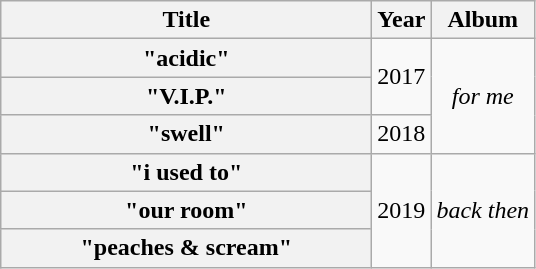<table class="wikitable plainrowheaders" style="text-align:center;">
<tr>
<th scope="col" style="width:15em;">Title</th>
<th scope="col">Year</th>
<th scope="col">Album</th>
</tr>
<tr>
<th scope="row">"acidic"</th>
<td rowspan="2">2017</td>
<td rowspan="3"><em>for me</em></td>
</tr>
<tr>
<th scope="row">"V.I.P."</th>
</tr>
<tr>
<th scope="row">"swell"</th>
<td rowspan="1">2018</td>
</tr>
<tr>
<th scope="row">"i used to"<br></th>
<td rowspan="3">2019</td>
<td rowspan="3"><em>back then</em></td>
</tr>
<tr>
<th scope="row">"our room"</th>
</tr>
<tr>
<th scope="row">"peaches & scream"<br></th>
</tr>
</table>
